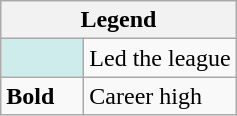<table class="wikitable mw-collapsible mw-collapsed">
<tr>
<th colspan="2">Legend</th>
</tr>
<tr>
<td style="background:#cfecec; width:3em;"></td>
<td>Led the league</td>
</tr>
<tr>
<td><strong>Bold</strong></td>
<td>Career high</td>
</tr>
</table>
